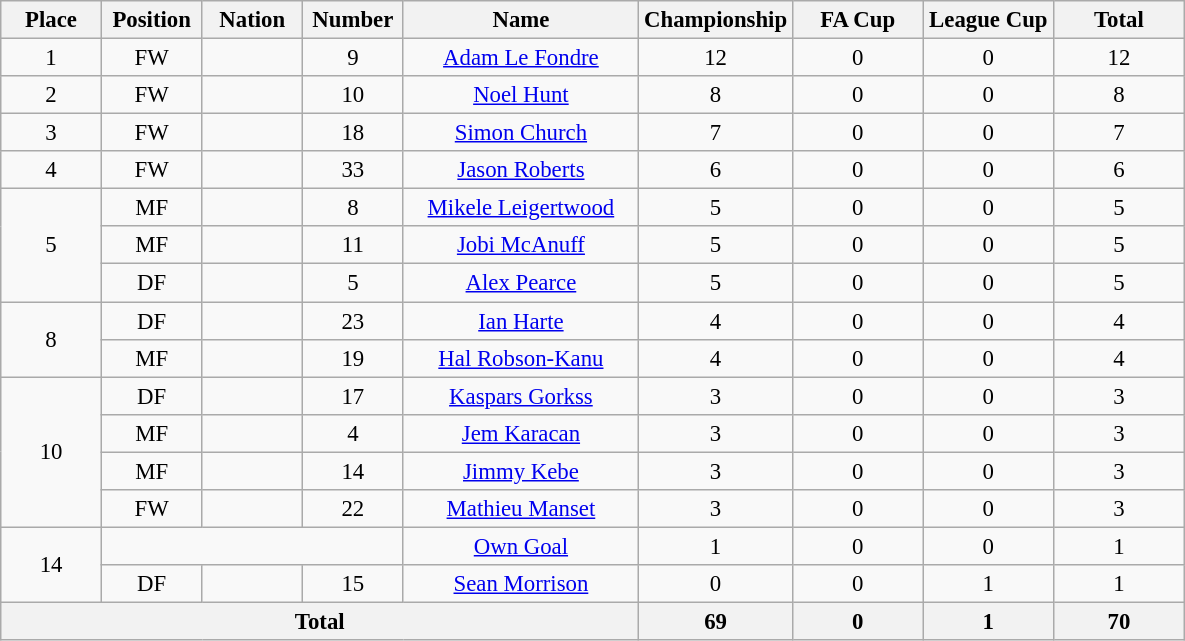<table class="wikitable" style="font-size: 95%; text-align: center;">
<tr>
<th width=60>Place</th>
<th width=60>Position</th>
<th width=60>Nation</th>
<th width=60>Number</th>
<th width=150>Name</th>
<th width=80>Championship</th>
<th width=80>FA Cup</th>
<th width=80>League Cup</th>
<th width=80>Total</th>
</tr>
<tr>
<td>1</td>
<td>FW</td>
<td></td>
<td>9</td>
<td><a href='#'>Adam Le Fondre</a></td>
<td>12</td>
<td>0</td>
<td>0</td>
<td>12</td>
</tr>
<tr>
<td>2</td>
<td>FW</td>
<td></td>
<td>10</td>
<td><a href='#'>Noel Hunt</a></td>
<td>8</td>
<td>0</td>
<td>0</td>
<td>8</td>
</tr>
<tr>
<td>3</td>
<td>FW</td>
<td></td>
<td>18</td>
<td><a href='#'>Simon Church</a></td>
<td>7</td>
<td>0</td>
<td>0</td>
<td>7</td>
</tr>
<tr>
<td>4</td>
<td>FW</td>
<td></td>
<td>33</td>
<td><a href='#'>Jason Roberts</a></td>
<td>6</td>
<td>0</td>
<td>0</td>
<td>6</td>
</tr>
<tr>
<td rowspan=3>5</td>
<td>MF</td>
<td></td>
<td>8</td>
<td><a href='#'>Mikele Leigertwood</a></td>
<td>5</td>
<td>0</td>
<td>0</td>
<td>5</td>
</tr>
<tr>
<td>MF</td>
<td></td>
<td>11</td>
<td><a href='#'>Jobi McAnuff</a></td>
<td>5</td>
<td>0</td>
<td>0</td>
<td>5</td>
</tr>
<tr>
<td>DF</td>
<td></td>
<td>5</td>
<td><a href='#'>Alex Pearce</a></td>
<td>5</td>
<td>0</td>
<td>0</td>
<td>5</td>
</tr>
<tr>
<td rowspan=2>8</td>
<td>DF</td>
<td></td>
<td>23</td>
<td><a href='#'>Ian Harte</a></td>
<td>4</td>
<td>0</td>
<td>0</td>
<td>4</td>
</tr>
<tr>
<td>MF</td>
<td></td>
<td>19</td>
<td><a href='#'>Hal Robson-Kanu</a></td>
<td>4</td>
<td>0</td>
<td>0</td>
<td>4</td>
</tr>
<tr>
<td rowspan=4>10</td>
<td>DF</td>
<td></td>
<td>17</td>
<td><a href='#'>Kaspars Gorkss</a></td>
<td>3</td>
<td>0</td>
<td>0</td>
<td>3</td>
</tr>
<tr>
<td>MF</td>
<td></td>
<td>4</td>
<td><a href='#'>Jem Karacan</a></td>
<td>3</td>
<td>0</td>
<td>0</td>
<td>3</td>
</tr>
<tr>
<td>MF</td>
<td></td>
<td>14</td>
<td><a href='#'>Jimmy Kebe</a></td>
<td>3</td>
<td>0</td>
<td>0</td>
<td>3</td>
</tr>
<tr>
<td>FW</td>
<td></td>
<td>22</td>
<td><a href='#'>Mathieu Manset</a></td>
<td>3</td>
<td>0</td>
<td>0</td>
<td>3</td>
</tr>
<tr>
<td rowspan=2>14</td>
<td colspan=3></td>
<td><a href='#'>Own Goal</a></td>
<td>1</td>
<td>0</td>
<td>0</td>
<td>1</td>
</tr>
<tr>
<td>DF</td>
<td></td>
<td>15</td>
<td><a href='#'>Sean Morrison</a></td>
<td>0</td>
<td>0</td>
<td>1</td>
<td>1</td>
</tr>
<tr>
<th colspan=5>Total</th>
<th>69</th>
<th>0</th>
<th>1</th>
<th>70</th>
</tr>
</table>
